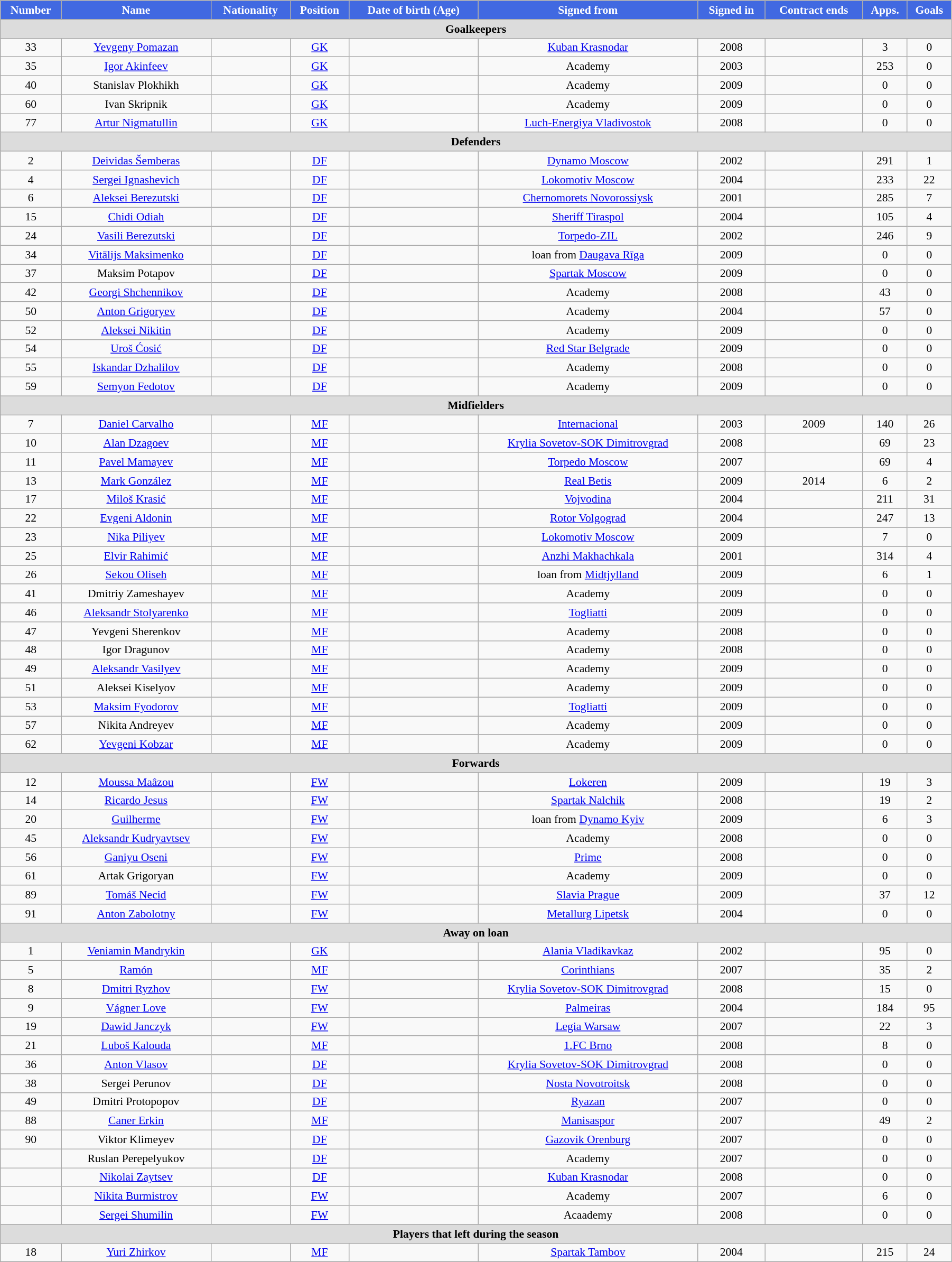<table class="wikitable"  style="text-align:center; font-size:90%; width:95%;">
<tr>
<th style="background:#4169E1; color:white; text-align:center;">Number</th>
<th style="background:#4169E1; color:white; text-align:center;">Name</th>
<th style="background:#4169E1; color:white; text-align:center;">Nationality</th>
<th style="background:#4169E1; color:white; text-align:center;">Position</th>
<th style="background:#4169E1; color:white; text-align:center;">Date of birth (Age)</th>
<th style="background:#4169E1; color:white; text-align:center;">Signed from</th>
<th style="background:#4169E1; color:white; text-align:center;">Signed in</th>
<th style="background:#4169E1; color:white; text-align:center;">Contract ends</th>
<th style="background:#4169E1; color:white; text-align:center;">Apps.</th>
<th style="background:#4169E1; color:white; text-align:center;">Goals</th>
</tr>
<tr>
<th colspan="11"  style="background:#dcdcdc; text-align:center;">Goalkeepers</th>
</tr>
<tr>
<td>33</td>
<td><a href='#'>Yevgeny Pomazan</a></td>
<td></td>
<td><a href='#'>GK</a></td>
<td></td>
<td><a href='#'>Kuban Krasnodar</a></td>
<td>2008</td>
<td></td>
<td>3</td>
<td>0</td>
</tr>
<tr>
<td>35</td>
<td><a href='#'>Igor Akinfeev</a></td>
<td></td>
<td><a href='#'>GK</a></td>
<td></td>
<td>Academy</td>
<td>2003</td>
<td></td>
<td>253</td>
<td>0</td>
</tr>
<tr>
<td>40</td>
<td>Stanislav Plokhikh</td>
<td></td>
<td><a href='#'>GK</a></td>
<td></td>
<td>Academy</td>
<td>2009</td>
<td></td>
<td>0</td>
<td>0</td>
</tr>
<tr>
<td>60</td>
<td>Ivan Skripnik</td>
<td></td>
<td><a href='#'>GK</a></td>
<td></td>
<td>Academy</td>
<td>2009</td>
<td></td>
<td>0</td>
<td>0</td>
</tr>
<tr>
<td>77</td>
<td><a href='#'>Artur Nigmatullin</a></td>
<td></td>
<td><a href='#'>GK</a></td>
<td></td>
<td><a href='#'>Luch-Energiya Vladivostok</a></td>
<td>2008</td>
<td></td>
<td>0</td>
<td>0</td>
</tr>
<tr>
<th colspan="11"  style="background:#dcdcdc; text-align:center;">Defenders</th>
</tr>
<tr>
<td>2</td>
<td><a href='#'>Deividas Šemberas</a></td>
<td></td>
<td><a href='#'>DF</a></td>
<td></td>
<td><a href='#'>Dynamo Moscow</a></td>
<td>2002</td>
<td></td>
<td>291</td>
<td>1</td>
</tr>
<tr>
<td>4</td>
<td><a href='#'>Sergei Ignashevich</a></td>
<td></td>
<td><a href='#'>DF</a></td>
<td></td>
<td><a href='#'>Lokomotiv Moscow</a></td>
<td>2004</td>
<td></td>
<td>233</td>
<td>22</td>
</tr>
<tr>
<td>6</td>
<td><a href='#'>Aleksei Berezutski</a></td>
<td></td>
<td><a href='#'>DF</a></td>
<td></td>
<td><a href='#'>Chernomorets Novorossiysk</a></td>
<td>2001</td>
<td></td>
<td>285</td>
<td>7</td>
</tr>
<tr>
<td>15</td>
<td><a href='#'>Chidi Odiah</a></td>
<td></td>
<td><a href='#'>DF</a></td>
<td></td>
<td><a href='#'>Sheriff Tiraspol</a></td>
<td>2004</td>
<td></td>
<td>105</td>
<td>4</td>
</tr>
<tr>
<td>24</td>
<td><a href='#'>Vasili Berezutski</a></td>
<td></td>
<td><a href='#'>DF</a></td>
<td></td>
<td><a href='#'>Torpedo-ZIL</a></td>
<td>2002</td>
<td></td>
<td>246</td>
<td>9</td>
</tr>
<tr>
<td>34</td>
<td><a href='#'>Vitālijs Maksimenko</a></td>
<td></td>
<td><a href='#'>DF</a></td>
<td></td>
<td>loan from <a href='#'>Daugava Rīga</a></td>
<td>2009</td>
<td></td>
<td>0</td>
<td>0</td>
</tr>
<tr>
<td>37</td>
<td>Maksim Potapov</td>
<td></td>
<td><a href='#'>DF</a></td>
<td></td>
<td><a href='#'>Spartak Moscow</a></td>
<td>2009</td>
<td></td>
<td>0</td>
<td>0</td>
</tr>
<tr>
<td>42</td>
<td><a href='#'>Georgi Shchennikov</a></td>
<td></td>
<td><a href='#'>DF</a></td>
<td></td>
<td>Academy</td>
<td>2008</td>
<td></td>
<td>43</td>
<td>0</td>
</tr>
<tr>
<td>50</td>
<td><a href='#'>Anton Grigoryev</a></td>
<td></td>
<td><a href='#'>DF</a></td>
<td></td>
<td>Academy</td>
<td>2004</td>
<td></td>
<td>57</td>
<td>0</td>
</tr>
<tr>
<td>52</td>
<td><a href='#'>Aleksei Nikitin</a></td>
<td></td>
<td><a href='#'>DF</a></td>
<td></td>
<td>Academy</td>
<td>2009</td>
<td></td>
<td>0</td>
<td>0</td>
</tr>
<tr>
<td>54</td>
<td><a href='#'>Uroš Ćosić</a></td>
<td></td>
<td><a href='#'>DF</a></td>
<td></td>
<td><a href='#'>Red Star Belgrade</a></td>
<td>2009</td>
<td></td>
<td>0</td>
<td>0</td>
</tr>
<tr>
<td>55</td>
<td><a href='#'>Iskandar Dzhalilov</a></td>
<td></td>
<td><a href='#'>DF</a></td>
<td></td>
<td>Academy</td>
<td>2008</td>
<td></td>
<td>0</td>
<td>0</td>
</tr>
<tr>
<td>59</td>
<td><a href='#'>Semyon Fedotov</a></td>
<td></td>
<td><a href='#'>DF</a></td>
<td></td>
<td>Academy</td>
<td>2009</td>
<td></td>
<td>0</td>
<td>0</td>
</tr>
<tr>
<th colspan="11"  style="background:#dcdcdc; text-align:center;">Midfielders</th>
</tr>
<tr>
<td>7</td>
<td><a href='#'>Daniel Carvalho</a></td>
<td></td>
<td><a href='#'>MF</a></td>
<td></td>
<td><a href='#'>Internacional</a></td>
<td>2003</td>
<td>2009</td>
<td>140</td>
<td>26</td>
</tr>
<tr>
<td>10</td>
<td><a href='#'>Alan Dzagoev</a></td>
<td></td>
<td><a href='#'>MF</a></td>
<td></td>
<td><a href='#'>Krylia Sovetov-SOK Dimitrovgrad</a></td>
<td>2008</td>
<td></td>
<td>69</td>
<td>23</td>
</tr>
<tr>
<td>11</td>
<td><a href='#'>Pavel Mamayev</a></td>
<td></td>
<td><a href='#'>MF</a></td>
<td></td>
<td><a href='#'>Torpedo Moscow</a></td>
<td>2007</td>
<td></td>
<td>69</td>
<td>4</td>
</tr>
<tr>
<td>13</td>
<td><a href='#'>Mark González</a></td>
<td></td>
<td><a href='#'>MF</a></td>
<td></td>
<td><a href='#'>Real Betis</a></td>
<td>2009</td>
<td>2014</td>
<td>6</td>
<td>2</td>
</tr>
<tr>
<td>17</td>
<td><a href='#'>Miloš Krasić</a></td>
<td></td>
<td><a href='#'>MF</a></td>
<td></td>
<td><a href='#'>Vojvodina</a></td>
<td>2004</td>
<td></td>
<td>211</td>
<td>31</td>
</tr>
<tr>
<td>22</td>
<td><a href='#'>Evgeni Aldonin</a></td>
<td></td>
<td><a href='#'>MF</a></td>
<td></td>
<td><a href='#'>Rotor Volgograd</a></td>
<td>2004</td>
<td></td>
<td>247</td>
<td>13</td>
</tr>
<tr>
<td>23</td>
<td><a href='#'>Nika Piliyev</a></td>
<td></td>
<td><a href='#'>MF</a></td>
<td></td>
<td><a href='#'>Lokomotiv Moscow</a></td>
<td>2009</td>
<td></td>
<td>7</td>
<td>0</td>
</tr>
<tr>
<td>25</td>
<td><a href='#'>Elvir Rahimić</a></td>
<td></td>
<td><a href='#'>MF</a></td>
<td></td>
<td><a href='#'>Anzhi Makhachkala</a></td>
<td>2001</td>
<td></td>
<td>314</td>
<td>4</td>
</tr>
<tr>
<td>26</td>
<td><a href='#'>Sekou Oliseh</a></td>
<td></td>
<td><a href='#'>MF</a></td>
<td></td>
<td>loan from <a href='#'>Midtjylland</a></td>
<td>2009</td>
<td></td>
<td>6</td>
<td>1</td>
</tr>
<tr>
<td>41</td>
<td>Dmitriy Zameshayev</td>
<td></td>
<td><a href='#'>MF</a></td>
<td></td>
<td>Academy</td>
<td>2009</td>
<td></td>
<td>0</td>
<td>0</td>
</tr>
<tr>
<td>46</td>
<td><a href='#'>Aleksandr Stolyarenko</a></td>
<td></td>
<td><a href='#'>MF</a></td>
<td></td>
<td><a href='#'>Togliatti</a></td>
<td>2009</td>
<td></td>
<td>0</td>
<td>0</td>
</tr>
<tr>
<td>47</td>
<td>Yevgeni Sherenkov</td>
<td></td>
<td><a href='#'>MF</a></td>
<td></td>
<td>Academy</td>
<td>2008</td>
<td></td>
<td>0</td>
<td>0</td>
</tr>
<tr>
<td>48</td>
<td>Igor Dragunov</td>
<td></td>
<td><a href='#'>MF</a></td>
<td></td>
<td>Academy</td>
<td>2008</td>
<td></td>
<td>0</td>
<td>0</td>
</tr>
<tr>
<td>49</td>
<td><a href='#'>Aleksandr Vasilyev</a></td>
<td></td>
<td><a href='#'>MF</a></td>
<td></td>
<td>Academy</td>
<td>2009</td>
<td></td>
<td>0</td>
<td>0</td>
</tr>
<tr>
<td>51</td>
<td>Aleksei Kiselyov</td>
<td></td>
<td><a href='#'>MF</a></td>
<td></td>
<td>Academy</td>
<td>2009</td>
<td></td>
<td>0</td>
<td>0</td>
</tr>
<tr>
<td>53</td>
<td><a href='#'>Maksim Fyodorov</a></td>
<td></td>
<td><a href='#'>MF</a></td>
<td></td>
<td><a href='#'>Togliatti</a></td>
<td>2009</td>
<td></td>
<td>0</td>
<td>0</td>
</tr>
<tr>
<td>57</td>
<td>Nikita Andreyev</td>
<td></td>
<td><a href='#'>MF</a></td>
<td></td>
<td>Academy</td>
<td>2009</td>
<td></td>
<td>0</td>
<td>0</td>
</tr>
<tr>
<td>62</td>
<td><a href='#'>Yevgeni Kobzar</a></td>
<td></td>
<td><a href='#'>MF</a></td>
<td></td>
<td>Academy</td>
<td>2009</td>
<td></td>
<td>0</td>
<td>0</td>
</tr>
<tr>
<th colspan="11"  style="background:#dcdcdc; text-align:center;">Forwards</th>
</tr>
<tr>
<td>12</td>
<td><a href='#'>Moussa Maâzou</a></td>
<td></td>
<td><a href='#'>FW</a></td>
<td></td>
<td><a href='#'>Lokeren</a></td>
<td>2009</td>
<td></td>
<td>19</td>
<td>3</td>
</tr>
<tr>
<td>14</td>
<td><a href='#'>Ricardo Jesus</a></td>
<td></td>
<td><a href='#'>FW</a></td>
<td></td>
<td><a href='#'>Spartak Nalchik</a></td>
<td>2008</td>
<td></td>
<td>19</td>
<td>2</td>
</tr>
<tr>
<td>20</td>
<td><a href='#'>Guilherme</a></td>
<td></td>
<td><a href='#'>FW</a></td>
<td></td>
<td>loan from <a href='#'>Dynamo Kyiv</a></td>
<td>2009</td>
<td></td>
<td>6</td>
<td>3</td>
</tr>
<tr>
<td>45</td>
<td><a href='#'>Aleksandr Kudryavtsev</a></td>
<td></td>
<td><a href='#'>FW</a></td>
<td></td>
<td>Academy</td>
<td>2008</td>
<td></td>
<td>0</td>
<td>0</td>
</tr>
<tr>
<td>56</td>
<td><a href='#'>Ganiyu Oseni</a></td>
<td></td>
<td><a href='#'>FW</a></td>
<td></td>
<td><a href='#'>Prime</a></td>
<td>2008</td>
<td></td>
<td>0</td>
<td>0</td>
</tr>
<tr>
<td>61</td>
<td>Artak Grigoryan</td>
<td></td>
<td><a href='#'>FW</a></td>
<td></td>
<td>Academy</td>
<td>2009</td>
<td></td>
<td>0</td>
<td>0</td>
</tr>
<tr>
<td>89</td>
<td><a href='#'>Tomáš Necid</a></td>
<td></td>
<td><a href='#'>FW</a></td>
<td></td>
<td><a href='#'>Slavia Prague</a></td>
<td>2009</td>
<td></td>
<td>37</td>
<td>12</td>
</tr>
<tr>
<td>91</td>
<td><a href='#'>Anton Zabolotny</a></td>
<td></td>
<td><a href='#'>FW</a></td>
<td></td>
<td><a href='#'>Metallurg Lipetsk</a></td>
<td>2004</td>
<td></td>
<td>0</td>
<td>0</td>
</tr>
<tr>
<th colspan="11"  style="background:#dcdcdc; text-align:center;">Away on loan</th>
</tr>
<tr>
<td>1</td>
<td><a href='#'>Veniamin Mandrykin</a></td>
<td></td>
<td><a href='#'>GK</a></td>
<td></td>
<td><a href='#'>Alania Vladikavkaz</a></td>
<td>2002</td>
<td></td>
<td>95</td>
<td>0</td>
</tr>
<tr>
<td>5</td>
<td><a href='#'>Ramón</a></td>
<td></td>
<td><a href='#'>MF</a></td>
<td></td>
<td><a href='#'>Corinthians</a></td>
<td>2007</td>
<td></td>
<td>35</td>
<td>2</td>
</tr>
<tr>
<td>8</td>
<td><a href='#'>Dmitri Ryzhov</a></td>
<td></td>
<td><a href='#'>FW</a></td>
<td></td>
<td><a href='#'>Krylia Sovetov-SOK Dimitrovgrad</a></td>
<td>2008</td>
<td></td>
<td>15</td>
<td>0</td>
</tr>
<tr>
<td>9</td>
<td><a href='#'>Vágner Love</a></td>
<td></td>
<td><a href='#'>FW</a></td>
<td></td>
<td><a href='#'>Palmeiras</a></td>
<td>2004</td>
<td></td>
<td>184</td>
<td>95</td>
</tr>
<tr>
<td>19</td>
<td><a href='#'>Dawid Janczyk</a></td>
<td></td>
<td><a href='#'>FW</a></td>
<td></td>
<td><a href='#'>Legia Warsaw</a></td>
<td>2007</td>
<td></td>
<td>22</td>
<td>3</td>
</tr>
<tr>
<td>21</td>
<td><a href='#'>Luboš Kalouda</a></td>
<td></td>
<td><a href='#'>MF</a></td>
<td></td>
<td><a href='#'>1.FC Brno</a></td>
<td>2008</td>
<td></td>
<td>8</td>
<td>0</td>
</tr>
<tr>
<td>36</td>
<td><a href='#'>Anton Vlasov</a></td>
<td></td>
<td><a href='#'>DF</a></td>
<td></td>
<td><a href='#'>Krylia Sovetov-SOK Dimitrovgrad</a></td>
<td>2008</td>
<td></td>
<td>0</td>
<td>0</td>
</tr>
<tr>
<td>38</td>
<td>Sergei Perunov</td>
<td></td>
<td><a href='#'>DF</a></td>
<td></td>
<td><a href='#'>Nosta Novotroitsk</a></td>
<td>2008</td>
<td></td>
<td>0</td>
<td>0</td>
</tr>
<tr>
<td>49</td>
<td>Dmitri Protopopov</td>
<td></td>
<td><a href='#'>DF</a></td>
<td></td>
<td><a href='#'>Ryazan</a></td>
<td>2007</td>
<td></td>
<td>0</td>
<td>0</td>
</tr>
<tr>
<td>88</td>
<td><a href='#'>Caner Erkin</a></td>
<td></td>
<td><a href='#'>MF</a></td>
<td></td>
<td><a href='#'>Manisaspor</a></td>
<td>2007</td>
<td></td>
<td>49</td>
<td>2</td>
</tr>
<tr>
<td>90</td>
<td>Viktor Klimeyev</td>
<td></td>
<td><a href='#'>DF</a></td>
<td></td>
<td><a href='#'>Gazovik Orenburg</a></td>
<td>2007</td>
<td></td>
<td>0</td>
<td>0</td>
</tr>
<tr>
<td></td>
<td>Ruslan Perepelyukov</td>
<td></td>
<td><a href='#'>DF</a></td>
<td></td>
<td>Academy</td>
<td>2007</td>
<td></td>
<td>0</td>
<td>0</td>
</tr>
<tr>
<td></td>
<td><a href='#'>Nikolai Zaytsev</a></td>
<td></td>
<td><a href='#'>DF</a></td>
<td></td>
<td><a href='#'>Kuban Krasnodar</a></td>
<td>2008</td>
<td></td>
<td>0</td>
<td>0</td>
</tr>
<tr>
<td></td>
<td><a href='#'>Nikita Burmistrov</a></td>
<td></td>
<td><a href='#'>FW</a></td>
<td></td>
<td>Academy</td>
<td>2007</td>
<td></td>
<td>6</td>
<td>0</td>
</tr>
<tr>
<td></td>
<td><a href='#'>Sergei Shumilin</a></td>
<td></td>
<td><a href='#'>FW</a></td>
<td></td>
<td>Acaademy</td>
<td>2008</td>
<td></td>
<td>0</td>
<td>0</td>
</tr>
<tr>
<th colspan="11"  style="background:#dcdcdc; text-align:center;">Players that left during the season</th>
</tr>
<tr>
<td>18</td>
<td><a href='#'>Yuri Zhirkov</a></td>
<td></td>
<td><a href='#'>MF</a></td>
<td></td>
<td><a href='#'>Spartak Tambov</a></td>
<td>2004</td>
<td></td>
<td>215</td>
<td>24</td>
</tr>
</table>
